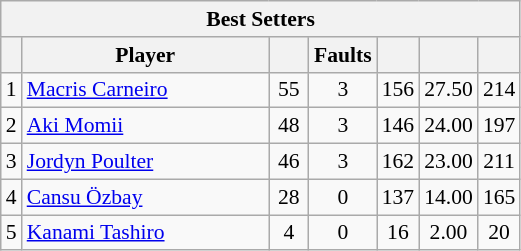<table class="wikitable sortable" style=font-size:90%>
<tr>
<th colspan=7>Best Setters</th>
</tr>
<tr>
<th></th>
<th width=158>Player</th>
<th width=20></th>
<th width=20>Faults</th>
<th width=20></th>
<th width=20></th>
<th width=20></th>
</tr>
<tr>
<td>1</td>
<td> <a href='#'>Macris Carneiro</a></td>
<td align=center>55</td>
<td align=center>3</td>
<td align=center>156</td>
<td align=center>27.50</td>
<td align=center>214</td>
</tr>
<tr>
<td>2</td>
<td> <a href='#'>Aki Momii</a></td>
<td align=center>48</td>
<td align=center>3</td>
<td align=center>146</td>
<td align=center>24.00</td>
<td align=center>197</td>
</tr>
<tr>
<td>3</td>
<td> <a href='#'>Jordyn Poulter</a></td>
<td align=center>46</td>
<td align=center>3</td>
<td align=center>162</td>
<td align=center>23.00</td>
<td align=center>211</td>
</tr>
<tr>
<td>4</td>
<td> <a href='#'>Cansu Özbay</a></td>
<td align=center>28</td>
<td align=center>0</td>
<td align=center>137</td>
<td align=center>14.00</td>
<td align=center>165</td>
</tr>
<tr>
<td>5</td>
<td> <a href='#'>Kanami Tashiro</a></td>
<td align=center>4</td>
<td align=center>0</td>
<td align=center>16</td>
<td align=center>2.00</td>
<td align=center>20</td>
</tr>
</table>
